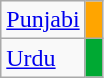<table class="wikitable">
<tr>
<td><a href='#'>Punjabi</a></td>
<td style="background:#FFA500; "> </td>
</tr>
<tr>
<td><a href='#'>Urdu</a></td>
<td style="background:#00A933; "> </td>
</tr>
</table>
